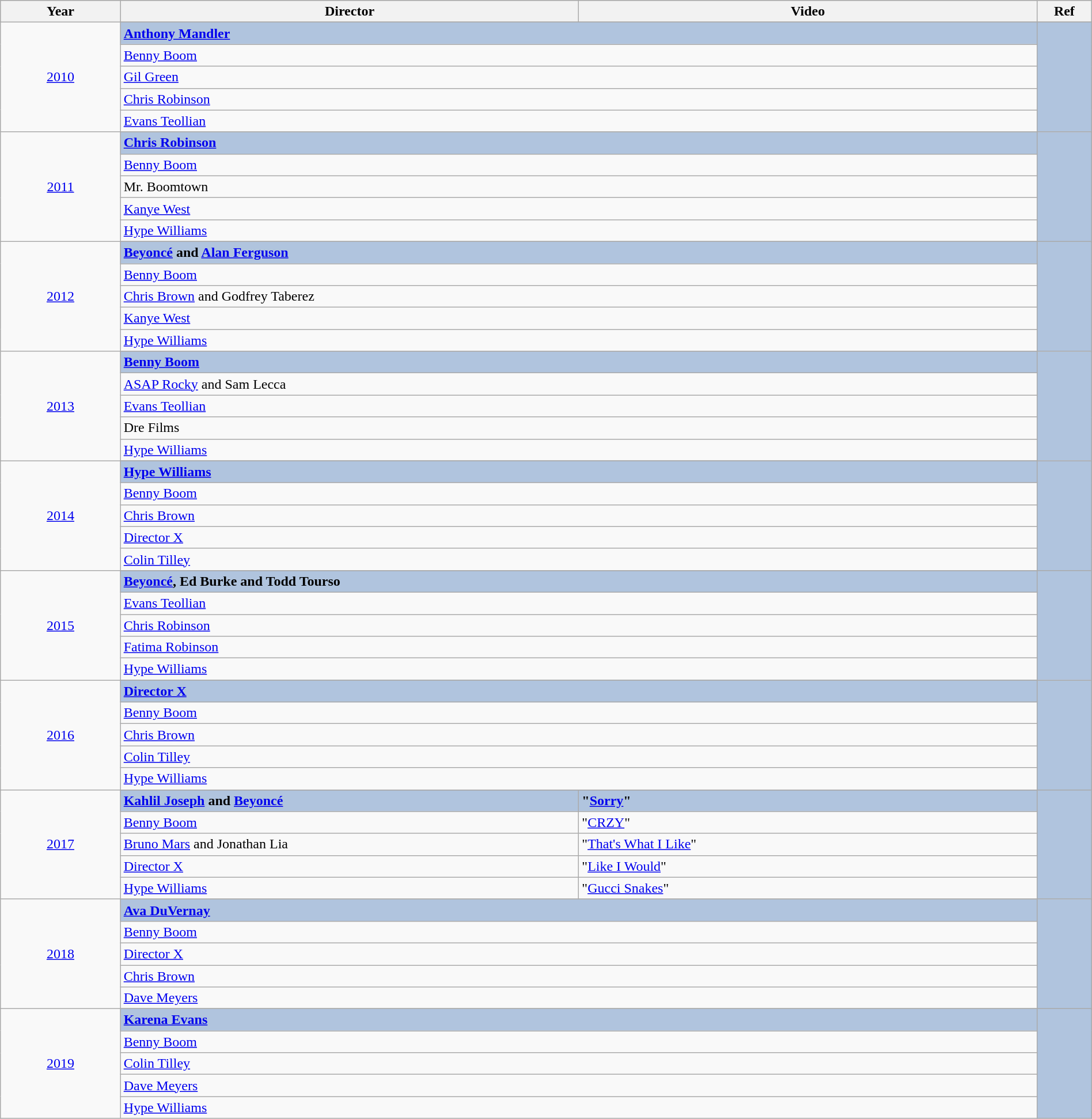<table class="wikitable" style="width:100%;">
<tr style="background:#bebebe;">
<th style="width:11%;">Year</th>
<th style="width:42%;">Director</th>
<th style="width:42%;">Video</th>
<th style="width:5%;">Ref</th>
</tr>
<tr>
<td rowspan="6" align="center"><a href='#'>2010</a></td>
</tr>
<tr style="background:#B0C4DE">
<td colspan="2"><strong><a href='#'>Anthony Mandler</a></strong></td>
<td rowspan="6" align="center"></td>
</tr>
<tr>
<td colspan="2"><a href='#'>Benny Boom</a></td>
</tr>
<tr>
<td colspan="2"><a href='#'>Gil Green</a></td>
</tr>
<tr>
<td colspan="2"><a href='#'>Chris Robinson</a></td>
</tr>
<tr>
<td colspan="2"><a href='#'>Evans Teollian</a></td>
</tr>
<tr>
<td rowspan="6" align="center"><a href='#'>2011</a></td>
</tr>
<tr style="background:#B0C4DE">
<td colspan="2"><strong><a href='#'>Chris Robinson</a></strong></td>
<td rowspan="6" align="center"></td>
</tr>
<tr>
<td colspan="2"><a href='#'>Benny Boom</a></td>
</tr>
<tr>
<td colspan="2">Mr. Boomtown</td>
</tr>
<tr>
<td colspan="2"><a href='#'>Kanye West</a></td>
</tr>
<tr>
<td colspan="2"><a href='#'>Hype Williams</a></td>
</tr>
<tr>
<td rowspan="6" align="center"><a href='#'>2012</a></td>
</tr>
<tr style="background:#B0C4DE">
<td colspan="2"><strong><a href='#'>Beyoncé</a> and <a href='#'>Alan Ferguson</a></strong></td>
<td rowspan="6" align="center"></td>
</tr>
<tr>
<td colspan="2"><a href='#'>Benny Boom</a></td>
</tr>
<tr>
<td colspan="2"><a href='#'>Chris Brown</a> and Godfrey Taberez</td>
</tr>
<tr>
<td colspan="2"><a href='#'>Kanye West</a></td>
</tr>
<tr>
<td colspan="2"><a href='#'>Hype Williams</a></td>
</tr>
<tr>
<td rowspan="6" align="center"><a href='#'>2013</a></td>
</tr>
<tr style="background:#B0C4DE">
<td colspan="2"><strong><a href='#'>Benny Boom</a></strong></td>
<td rowspan="6" align="center"></td>
</tr>
<tr>
<td colspan="2"><a href='#'>ASAP Rocky</a> and Sam Lecca</td>
</tr>
<tr>
<td colspan="2"><a href='#'>Evans Teollian</a></td>
</tr>
<tr>
<td colspan="2">Dre Films</td>
</tr>
<tr>
<td colspan="2"><a href='#'>Hype Williams</a></td>
</tr>
<tr>
<td rowspan="6" align="center"><a href='#'>2014</a></td>
</tr>
<tr style="background:#B0C4DE">
<td colspan="2"><strong><a href='#'>Hype Williams</a></strong></td>
<td rowspan="6" align="center"></td>
</tr>
<tr>
<td colspan="2"><a href='#'>Benny Boom</a></td>
</tr>
<tr>
<td colspan="2"><a href='#'>Chris Brown</a></td>
</tr>
<tr>
<td colspan="2"><a href='#'>Director X</a></td>
</tr>
<tr>
<td colspan="2"><a href='#'>Colin Tilley</a></td>
</tr>
<tr>
<td rowspan="6" align="center"><a href='#'>2015</a></td>
</tr>
<tr style="background:#B0C4DE">
<td colspan="2"><strong><a href='#'>Beyoncé</a>, Ed Burke and Todd Tourso</strong></td>
<td rowspan="6" align="center"></td>
</tr>
<tr>
<td colspan="2"><a href='#'>Evans Teollian</a></td>
</tr>
<tr>
<td colspan="2"><a href='#'>Chris Robinson</a></td>
</tr>
<tr>
<td colspan="2"><a href='#'>Fatima Robinson</a></td>
</tr>
<tr>
<td colspan="2"><a href='#'>Hype Williams</a></td>
</tr>
<tr>
<td rowspan="6" align="center"><a href='#'>2016</a></td>
</tr>
<tr style="background:#B0C4DE">
<td colspan="2"><strong><a href='#'>Director X</a></strong></td>
<td rowspan="6" align="center"></td>
</tr>
<tr>
<td colspan="2"><a href='#'>Benny Boom</a></td>
</tr>
<tr>
<td colspan="2"><a href='#'>Chris Brown</a></td>
</tr>
<tr>
<td colspan="2"><a href='#'>Colin Tilley</a></td>
</tr>
<tr>
<td colspan="2"><a href='#'>Hype Williams</a></td>
</tr>
<tr>
<td rowspan="6" align="center"><a href='#'>2017</a></td>
</tr>
<tr style="background:#B0C4DE">
<td><strong><a href='#'>Kahlil Joseph</a> and <a href='#'>Beyoncé</a></strong></td>
<td><strong>"<a href='#'>Sorry</a>"</strong></td>
<td rowspan="6" align="center"></td>
</tr>
<tr>
<td><a href='#'>Benny Boom</a></td>
<td>"<a href='#'>CRZY</a>"</td>
</tr>
<tr>
<td><a href='#'>Bruno Mars</a> and Jonathan Lia</td>
<td>"<a href='#'>That's What I Like</a>"</td>
</tr>
<tr>
<td><a href='#'>Director X</a></td>
<td>"<a href='#'>Like I Would</a>"</td>
</tr>
<tr>
<td><a href='#'>Hype Williams</a></td>
<td>"<a href='#'>Gucci Snakes</a>"</td>
</tr>
<tr>
<td rowspan="6" align="center"><a href='#'>2018</a></td>
</tr>
<tr style="background:#B0C4DE">
<td colspan="2"><strong><a href='#'>Ava DuVernay</a></strong></td>
<td rowspan="6" align="center"></td>
</tr>
<tr>
<td colspan="2"><a href='#'>Benny Boom</a></td>
</tr>
<tr>
<td colspan="2"><a href='#'>Director X</a></td>
</tr>
<tr>
<td colspan="2"><a href='#'>Chris Brown</a></td>
</tr>
<tr>
<td colspan="2"><a href='#'>Dave Meyers</a></td>
</tr>
<tr>
<td rowspan="6" align="center"><a href='#'>2019</a></td>
</tr>
<tr style="background:#B0C4DE">
<td colspan="2"><strong><a href='#'>Karena Evans</a></strong></td>
<td rowspan="6" align="center"></td>
</tr>
<tr>
<td colspan="2"><a href='#'>Benny Boom</a></td>
</tr>
<tr>
<td colspan="2"><a href='#'>Colin Tilley</a></td>
</tr>
<tr>
<td colspan="2"><a href='#'>Dave Meyers</a></td>
</tr>
<tr>
<td colspan="2"><a href='#'>Hype Williams</a></td>
</tr>
</table>
